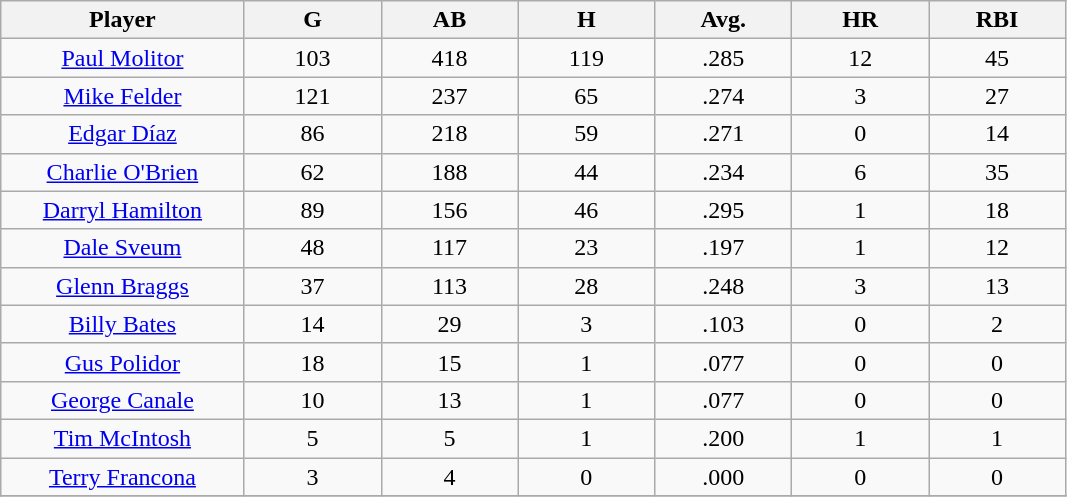<table class="wikitable sortable">
<tr>
<th bgcolor="#DDDDFF" width="16%">Player</th>
<th bgcolor="#DDDDFF" width="9%">G</th>
<th bgcolor="#DDDDFF" width="9%">AB</th>
<th bgcolor="#DDDDFF" width="9%">H</th>
<th bgcolor="#DDDDFF" width="9%">Avg.</th>
<th bgcolor="#DDDDFF" width="9%">HR</th>
<th bgcolor="#DDDDFF" width="9%">RBI</th>
</tr>
<tr align="center">
<td><a href='#'>Paul Molitor</a></td>
<td>103</td>
<td>418</td>
<td>119</td>
<td>.285</td>
<td>12</td>
<td>45</td>
</tr>
<tr align="center">
<td><a href='#'>Mike Felder</a></td>
<td>121</td>
<td>237</td>
<td>65</td>
<td>.274</td>
<td>3</td>
<td>27</td>
</tr>
<tr align=center>
<td><a href='#'>Edgar Díaz</a></td>
<td>86</td>
<td>218</td>
<td>59</td>
<td>.271</td>
<td>0</td>
<td>14</td>
</tr>
<tr align=center>
<td><a href='#'>Charlie O'Brien</a></td>
<td>62</td>
<td>188</td>
<td>44</td>
<td>.234</td>
<td>6</td>
<td>35</td>
</tr>
<tr align="center">
<td><a href='#'>Darryl Hamilton</a></td>
<td>89</td>
<td>156</td>
<td>46</td>
<td>.295</td>
<td>1</td>
<td>18</td>
</tr>
<tr align=center>
<td><a href='#'>Dale Sveum</a></td>
<td>48</td>
<td>117</td>
<td>23</td>
<td>.197</td>
<td>1</td>
<td>12</td>
</tr>
<tr align=center>
<td><a href='#'>Glenn Braggs</a></td>
<td>37</td>
<td>113</td>
<td>28</td>
<td>.248</td>
<td>3</td>
<td>13</td>
</tr>
<tr align=center>
<td><a href='#'>Billy Bates</a></td>
<td>14</td>
<td>29</td>
<td>3</td>
<td>.103</td>
<td>0</td>
<td>2</td>
</tr>
<tr align=center>
<td><a href='#'>Gus Polidor</a></td>
<td>18</td>
<td>15</td>
<td>1</td>
<td>.077</td>
<td>0</td>
<td>0</td>
</tr>
<tr align=center>
<td><a href='#'>George Canale</a></td>
<td>10</td>
<td>13</td>
<td>1</td>
<td>.077</td>
<td>0</td>
<td>0</td>
</tr>
<tr align=center>
<td><a href='#'>Tim McIntosh</a></td>
<td>5</td>
<td>5</td>
<td>1</td>
<td>.200</td>
<td>1</td>
<td>1</td>
</tr>
<tr align="center">
<td><a href='#'>Terry Francona</a></td>
<td>3</td>
<td>4</td>
<td>0</td>
<td>.000</td>
<td>0</td>
<td>0</td>
</tr>
<tr align="center">
</tr>
</table>
